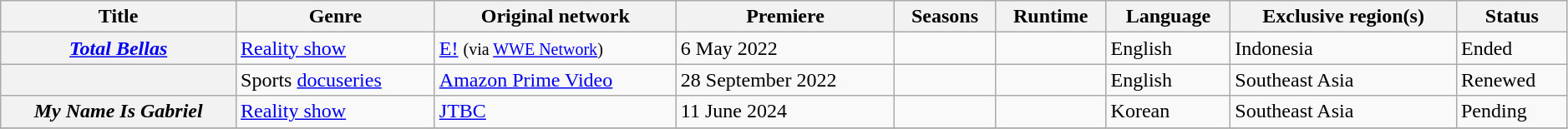<table class="wikitable plainrowheaders sortable" style="width:99%;">
<tr>
<th>Title</th>
<th>Genre</th>
<th>Original network</th>
<th>Premiere</th>
<th>Seasons</th>
<th>Runtime</th>
<th>Language</th>
<th>Exclusive region(s)</th>
<th>Status</th>
</tr>
<tr>
<th scope="row"><em><a href='#'>Total Bellas</a></em></th>
<td><a href='#'>Reality show</a></td>
<td><a href='#'>E!</a> <small>(via <a href='#'>WWE Network</a>)</small></td>
<td>6 May 2022</td>
<td></td>
<td></td>
<td>English</td>
<td>Indonesia</td>
<td>Ended</td>
</tr>
<tr>
<th scope="row"><em></em></th>
<td>Sports <a href='#'>docuseries</a></td>
<td><a href='#'>Amazon Prime Video</a></td>
<td>28 September 2022</td>
<td></td>
<td></td>
<td>English</td>
<td>Southeast Asia</td>
<td>Renewed</td>
</tr>
<tr>
<th scope="row"><em>My Name Is Gabriel</em></th>
<td><a href='#'>Reality show</a></td>
<td><a href='#'>JTBC</a></td>
<td>11 June 2024</td>
<td></td>
<td></td>
<td>Korean</td>
<td>Southeast Asia</td>
<td>Pending</td>
</tr>
<tr>
</tr>
</table>
